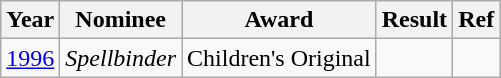<table class="wikitable">
<tr>
<th>Year</th>
<th>Nominee</th>
<th>Award</th>
<th>Result</th>
<th>Ref</th>
</tr>
<tr>
<td><a href='#'>1996</a></td>
<td><em>Spellbinder</em></td>
<td>Children's Original</td>
<td></td>
<td></td>
</tr>
</table>
